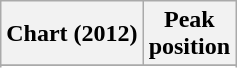<table class="wikitable sortable plainrowheaders">
<tr>
<th scope="col">Chart (2012)</th>
<th scope="col">Peak<br>position</th>
</tr>
<tr>
</tr>
<tr>
</tr>
<tr>
</tr>
<tr>
</tr>
<tr>
</tr>
<tr>
</tr>
<tr>
</tr>
<tr>
</tr>
</table>
